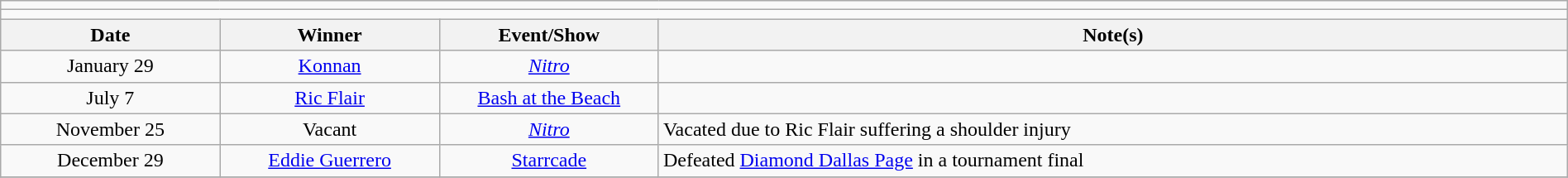<table class="wikitable" style="text-align:center; width:100%;">
<tr>
<td colspan="5"></td>
</tr>
<tr>
<td colspan="5"><strong></strong></td>
</tr>
<tr>
<th width=14%>Date</th>
<th width=14%>Winner</th>
<th width=14%>Event/Show</th>
<th width=58%>Note(s)</th>
</tr>
<tr>
<td>January 29</td>
<td><a href='#'>Konnan</a></td>
<td><em><a href='#'>Nitro</a></em></td>
<td align=left></td>
</tr>
<tr>
<td>July 7</td>
<td><a href='#'>Ric Flair</a></td>
<td><a href='#'>Bash at the Beach</a></td>
<td align=left></td>
</tr>
<tr>
<td>November 25</td>
<td>Vacant</td>
<td><em><a href='#'>Nitro</a></em></td>
<td align=left>Vacated due to Ric Flair suffering a shoulder injury</td>
</tr>
<tr>
<td>December 29</td>
<td><a href='#'>Eddie Guerrero</a></td>
<td><a href='#'>Starrcade</a></td>
<td align=left>Defeated <a href='#'>Diamond Dallas Page</a> in a tournament final</td>
</tr>
<tr>
</tr>
</table>
